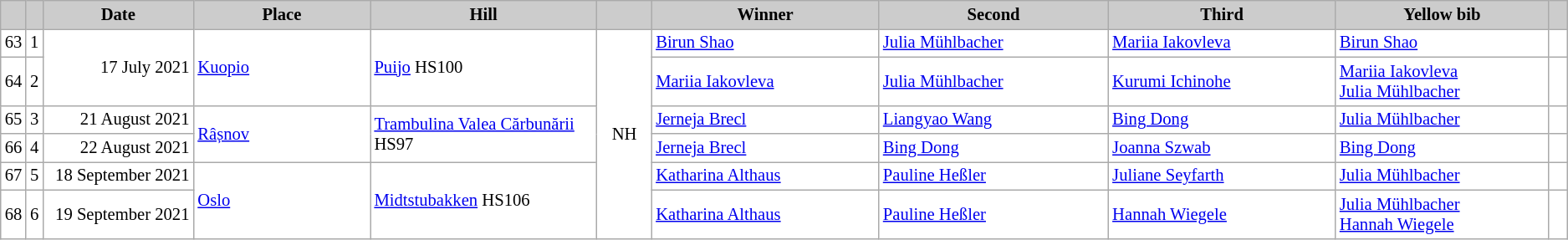<table class="wikitable plainrowheaders" style="background:#fff; font-size:86%; line-height:16px; border:grey solid 1px; border-collapse:collapse;">
<tr style="background:#ccc; text-align:center;">
<th scope="col" style="background:#ccc; width=30 px;"></th>
<th scope="col" style="background:#ccc; width=45 px;"></th>
<th scope="col" style="background:#ccc; width:120px;">Date</th>
<th scope="col" style="background:#ccc; width:150px;">Place</th>
<th scope="col" style="background:#ccc; width:190px;">Hill</th>
<th scope="col" style="background:#ccc; width:40px;"></th>
<th scope="col" style="background:#ccc; width:195px;">Winner</th>
<th scope="col" style="background:#ccc; width:195px;">Second</th>
<th scope="col" style="background:#ccc; width:195px;">Third</th>
<th scope="col" style="background:#ccc; width:180px;">Yellow bib</th>
<th scope="col" style="background:#ccc; width:10px;"></th>
</tr>
<tr>
<td style="text-align:center">63</td>
<td style="text-align:center">1</td>
<td rowspan=2 style="text-align:right">17 July 2021</td>
<td rowspan=2> <a href='#'>Kuopio</a></td>
<td rowspan=2><a href='#'>Puijo</a> HS100</td>
<td rowspan=6 style="text-align:center">NH</td>
<td> <a href='#'>Birun Shao</a></td>
<td> <a href='#'>Julia Mühlbacher</a></td>
<td> <a href='#'>Mariia Iakovleva</a></td>
<td> <a href='#'>Birun Shao</a></td>
<td></td>
</tr>
<tr>
<td style="text-align:center">64</td>
<td style="text-align:center">2</td>
<td> <a href='#'>Mariia Iakovleva</a></td>
<td> <a href='#'>Julia Mühlbacher</a></td>
<td> <a href='#'>Kurumi Ichinohe</a></td>
<td> <a href='#'>Mariia Iakovleva</a><br> <a href='#'>Julia Mühlbacher</a></td>
<td></td>
</tr>
<tr>
<td style="text-align:center">65</td>
<td style="text-align:center">3</td>
<td style="text-align:right">21 August 2021</td>
<td rowspan=2> <a href='#'>Râșnov</a></td>
<td rowspan=2><a href='#'>Trambulina Valea Cărbunării</a> HS97</td>
<td> <a href='#'>Jerneja Brecl</a></td>
<td> <a href='#'>Liangyao Wang</a></td>
<td> <a href='#'>Bing Dong</a></td>
<td> <a href='#'>Julia Mühlbacher</a></td>
<td></td>
</tr>
<tr>
<td style="text-align:center">66</td>
<td style="text-align:center">4</td>
<td style="text-align:right">22 August 2021</td>
<td> <a href='#'>Jerneja Brecl</a></td>
<td> <a href='#'>Bing Dong</a></td>
<td> <a href='#'>Joanna Szwab</a></td>
<td> <a href='#'>Bing Dong</a></td>
<td></td>
</tr>
<tr>
<td style="text-align:center">67</td>
<td style="text-align:center">5</td>
<td style="text-align:right">18 September 2021</td>
<td rowspan=2> <a href='#'>Oslo</a></td>
<td rowspan=2><a href='#'>Midtstubakken</a> HS106</td>
<td> <a href='#'>Katharina Althaus</a></td>
<td> <a href='#'>Pauline Heßler</a></td>
<td> <a href='#'>Juliane Seyfarth</a></td>
<td> <a href='#'>Julia Mühlbacher</a></td>
<td></td>
</tr>
<tr>
<td style="text-align:center">68</td>
<td style="text-align:center">6</td>
<td style="text-align:right">19 September 2021</td>
<td> <a href='#'>Katharina Althaus</a></td>
<td> <a href='#'>Pauline Heßler</a></td>
<td> <a href='#'>Hannah Wiegele</a></td>
<td> <a href='#'>Julia Mühlbacher</a><br> <a href='#'>Hannah Wiegele</a></td>
<td></td>
</tr>
</table>
